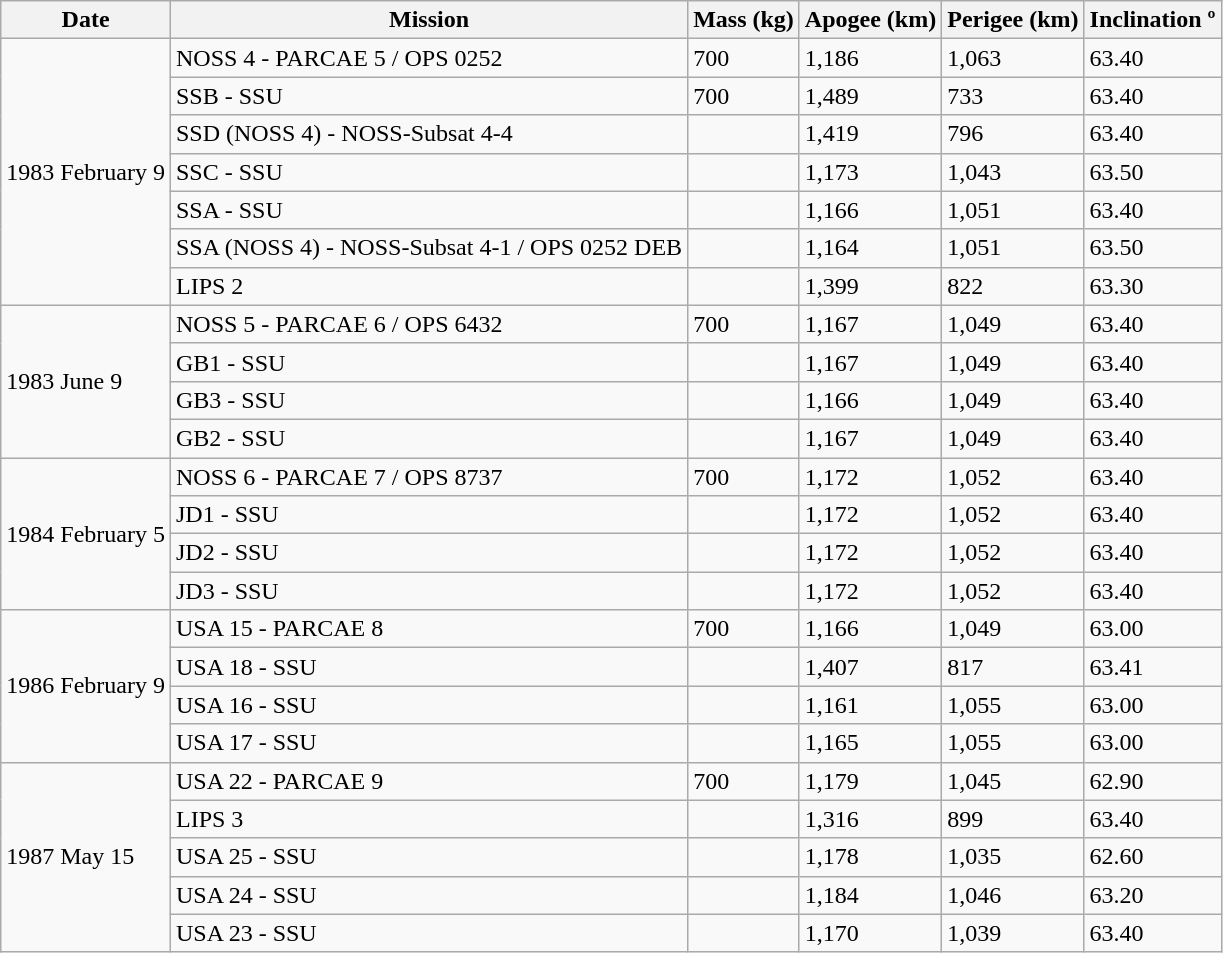<table class="wikitable sortable">
<tr>
<th>Date</th>
<th>Mission</th>
<th>Mass (kg)</th>
<th>Apogee (km)</th>
<th>Perigee (km)</th>
<th>Inclination º</th>
</tr>
<tr>
<td rowspan="7">1983 February 9</td>
<td>NOSS 4 - PARCAE 5 / OPS 0252</td>
<td>700</td>
<td>1,186</td>
<td>1,063</td>
<td>63.40</td>
</tr>
<tr>
<td>SSB - SSU</td>
<td>700</td>
<td>1,489</td>
<td>733</td>
<td>63.40</td>
</tr>
<tr>
<td>SSD (NOSS 4) - NOSS-Subsat 4-4</td>
<td></td>
<td>1,419</td>
<td>796</td>
<td>63.40</td>
</tr>
<tr>
<td>SSC - SSU</td>
<td></td>
<td>1,173</td>
<td>1,043</td>
<td>63.50</td>
</tr>
<tr>
<td>SSA - SSU</td>
<td></td>
<td>1,166</td>
<td>1,051</td>
<td>63.40</td>
</tr>
<tr>
<td>SSA (NOSS 4) - NOSS-Subsat 4-1 / OPS 0252 DEB</td>
<td></td>
<td>1,164</td>
<td>1,051</td>
<td>63.50</td>
</tr>
<tr>
<td>LIPS 2</td>
<td></td>
<td>1,399</td>
<td>822</td>
<td>63.30</td>
</tr>
<tr>
<td rowspan="4">1983 June 9</td>
<td>NOSS 5 - PARCAE 6 / OPS 6432</td>
<td>700</td>
<td>1,167</td>
<td>1,049</td>
<td>63.40</td>
</tr>
<tr>
<td>GB1 - SSU</td>
<td></td>
<td>1,167</td>
<td>1,049</td>
<td>63.40</td>
</tr>
<tr>
<td>GB3 - SSU</td>
<td></td>
<td>1,166</td>
<td>1,049</td>
<td>63.40</td>
</tr>
<tr>
<td>GB2 - SSU</td>
<td></td>
<td>1,167</td>
<td>1,049</td>
<td>63.40</td>
</tr>
<tr>
<td rowspan="4">1984 February 5</td>
<td>NOSS 6 - PARCAE 7 / OPS 8737</td>
<td>700</td>
<td>1,172</td>
<td>1,052</td>
<td>63.40</td>
</tr>
<tr>
<td>JD1 - SSU</td>
<td></td>
<td>1,172</td>
<td>1,052</td>
<td>63.40</td>
</tr>
<tr>
<td>JD2 - SSU</td>
<td></td>
<td>1,172</td>
<td>1,052</td>
<td>63.40</td>
</tr>
<tr>
<td>JD3 - SSU</td>
<td></td>
<td>1,172</td>
<td>1,052</td>
<td>63.40</td>
</tr>
<tr>
<td rowspan="4">1986 February 9</td>
<td>USA 15 - PARCAE 8</td>
<td>700</td>
<td>1,166</td>
<td>1,049</td>
<td>63.00</td>
</tr>
<tr>
<td>USA 18 - SSU</td>
<td></td>
<td>1,407</td>
<td>817</td>
<td>63.41</td>
</tr>
<tr>
<td>USA 16 - SSU</td>
<td></td>
<td>1,161</td>
<td>1,055</td>
<td>63.00</td>
</tr>
<tr>
<td>USA 17 - SSU</td>
<td></td>
<td>1,165</td>
<td>1,055</td>
<td>63.00</td>
</tr>
<tr>
<td rowspan="5">1987 May 15</td>
<td>USA 22 - PARCAE 9</td>
<td>700</td>
<td>1,179</td>
<td>1,045</td>
<td>62.90</td>
</tr>
<tr>
<td>LIPS 3</td>
<td></td>
<td>1,316</td>
<td>899</td>
<td>63.40</td>
</tr>
<tr>
<td>USA 25 - SSU</td>
<td></td>
<td>1,178</td>
<td>1,035</td>
<td>62.60</td>
</tr>
<tr>
<td>USA 24 - SSU</td>
<td></td>
<td>1,184</td>
<td>1,046</td>
<td>63.20</td>
</tr>
<tr>
<td>USA 23 - SSU</td>
<td></td>
<td>1,170</td>
<td>1,039</td>
<td>63.40</td>
</tr>
</table>
